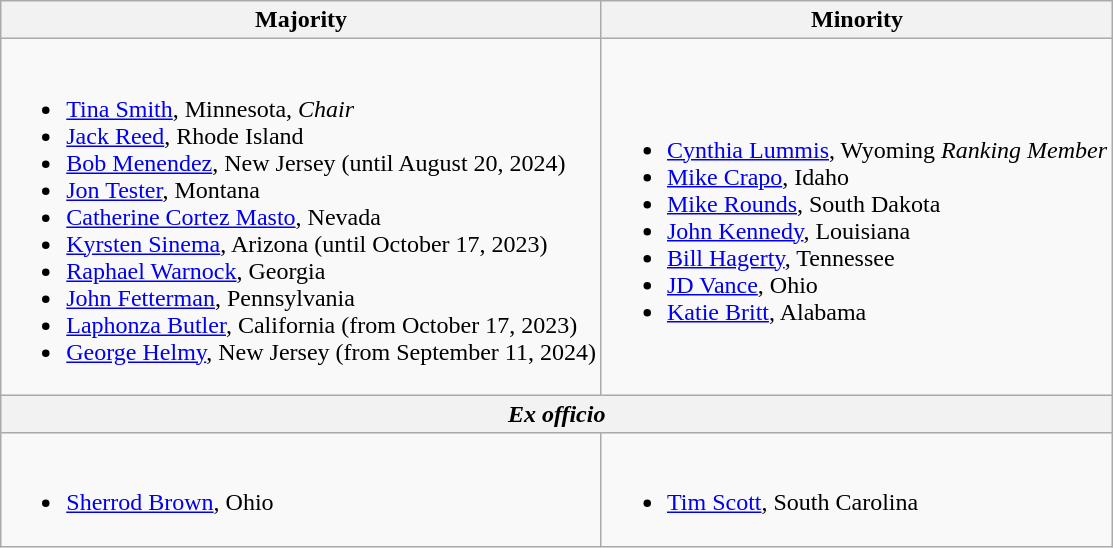<table class=wikitable>
<tr>
<th>Majority</th>
<th>Minority</th>
</tr>
<tr>
<td><br><ul><li><a href='#'>Tina Smith</a>, Minnesota, <em>Chair</em></li><li><a href='#'>Jack Reed</a>, Rhode Island</li><li><a href='#'>Bob Menendez</a>, New Jersey (until August 20, 2024)</li><li><a href='#'>Jon Tester</a>, Montana</li><li><a href='#'>Catherine Cortez Masto</a>, Nevada</li><li><span><a href='#'>Kyrsten Sinema</a>, Arizona (until October 17, 2023)</span></li><li><a href='#'>Raphael Warnock</a>, Georgia</li><li><a href='#'>John Fetterman</a>, Pennsylvania</li><li><a href='#'>Laphonza Butler</a>, California (from October 17, 2023)</li><li><a href='#'>George Helmy</a>, New Jersey (from September 11, 2024)</li></ul></td>
<td><br><ul><li><a href='#'>Cynthia Lummis</a>, Wyoming <em>Ranking Member</em></li><li><a href='#'>Mike Crapo</a>, Idaho</li><li><a href='#'>Mike Rounds</a>, South Dakota</li><li><a href='#'>John Kennedy</a>, Louisiana</li><li><a href='#'>Bill Hagerty</a>, Tennessee</li><li><a href='#'>JD Vance</a>, Ohio</li><li><a href='#'>Katie Britt</a>, Alabama</li></ul></td>
</tr>
<tr>
<th colspan=2><em>Ex officio</em></th>
</tr>
<tr>
<td><br><ul><li><a href='#'>Sherrod Brown</a>, Ohio</li></ul></td>
<td><br><ul><li><a href='#'>Tim Scott</a>, South Carolina</li></ul></td>
</tr>
</table>
